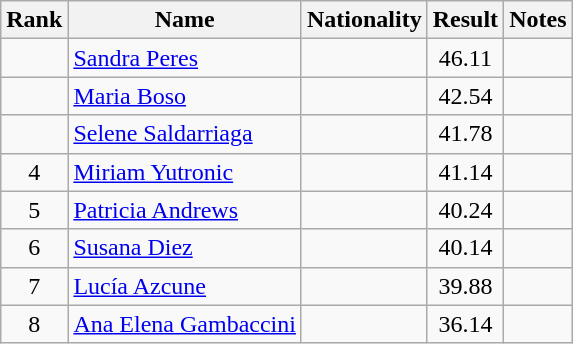<table class="wikitable sortable" style="text-align:center">
<tr>
<th>Rank</th>
<th>Name</th>
<th>Nationality</th>
<th>Result</th>
<th>Notes</th>
</tr>
<tr>
<td></td>
<td align=left><a href='#'>Sandra Peres</a></td>
<td align=left></td>
<td>46.11</td>
<td></td>
</tr>
<tr>
<td></td>
<td align=left><a href='#'>Maria Boso</a></td>
<td align=left></td>
<td>42.54</td>
<td></td>
</tr>
<tr>
<td></td>
<td align=left><a href='#'>Selene Saldarriaga</a></td>
<td align=left></td>
<td>41.78</td>
<td></td>
</tr>
<tr>
<td>4</td>
<td align=left><a href='#'>Miriam Yutronic</a></td>
<td align=left></td>
<td>41.14</td>
<td></td>
</tr>
<tr>
<td>5</td>
<td align=left><a href='#'>Patricia Andrews</a></td>
<td align=left></td>
<td>40.24</td>
<td></td>
</tr>
<tr>
<td>6</td>
<td align=left><a href='#'>Susana Diez</a></td>
<td align=left></td>
<td>40.14</td>
<td></td>
</tr>
<tr>
<td>7</td>
<td align=left><a href='#'>Lucía Azcune</a></td>
<td align=left></td>
<td>39.88</td>
<td></td>
</tr>
<tr>
<td>8</td>
<td align=left><a href='#'>Ana Elena Gambaccini</a></td>
<td align=left></td>
<td>36.14</td>
<td></td>
</tr>
</table>
